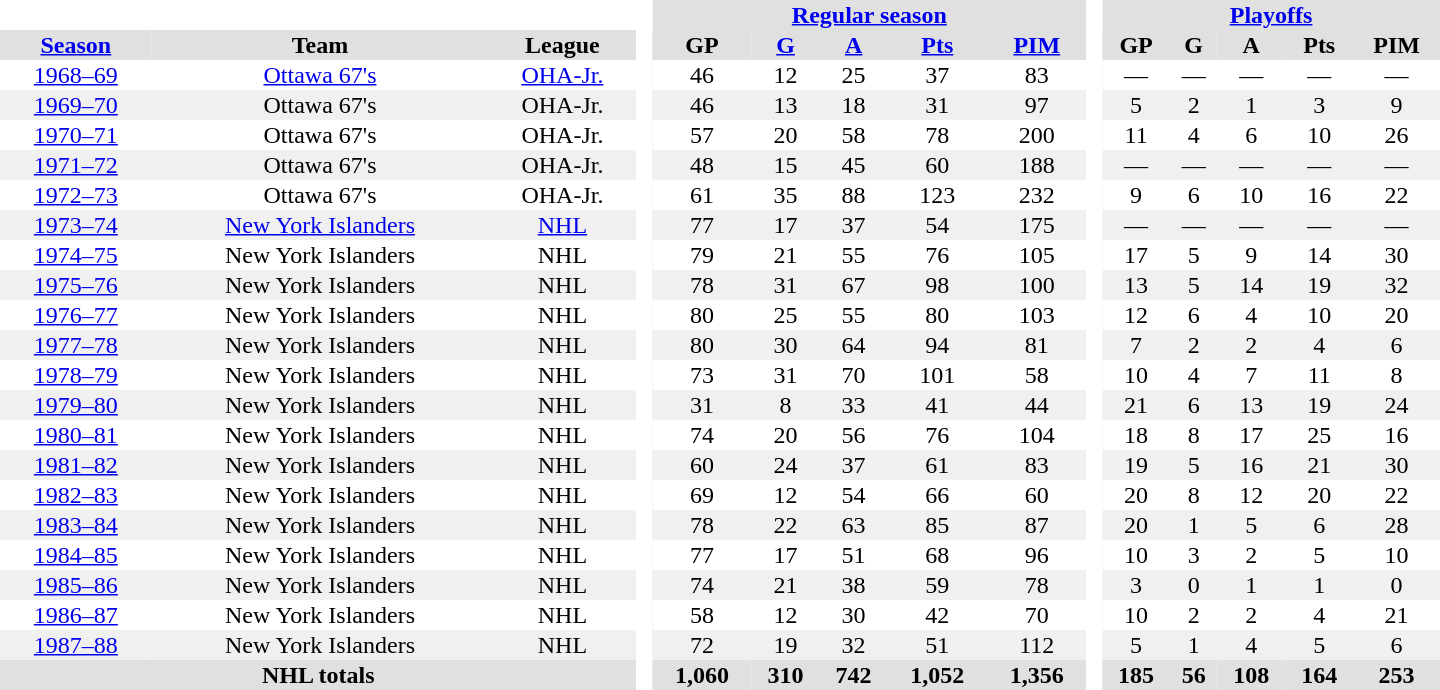<table border="0" cellpadding="1" cellspacing="0" style="text-align:center; width:60em">
<tr bgcolor="#e0e0e0">
<th colspan="3" bgcolor="#ffffff"> </th>
<th rowspan="99" bgcolor="#ffffff"> </th>
<th colspan="5"><a href='#'>Regular season</a></th>
<th rowspan="99" bgcolor="#ffffff"> </th>
<th colspan="5"><a href='#'>Playoffs</a></th>
</tr>
<tr bgcolor="#e0e0e0">
<th><a href='#'>Season</a></th>
<th>Team</th>
<th>League</th>
<th>GP</th>
<th><a href='#'>G</a></th>
<th><a href='#'>A</a></th>
<th><a href='#'>Pts</a></th>
<th><a href='#'>PIM</a></th>
<th>GP</th>
<th>G</th>
<th>A</th>
<th>Pts</th>
<th>PIM</th>
</tr>
<tr>
<td><a href='#'>1968–69</a></td>
<td><a href='#'>Ottawa 67's</a></td>
<td><a href='#'>OHA-Jr.</a></td>
<td>46</td>
<td>12</td>
<td>25</td>
<td>37</td>
<td>83</td>
<td>—</td>
<td>—</td>
<td>—</td>
<td>—</td>
<td>—</td>
</tr>
<tr bgcolor="#f0f0f0">
<td><a href='#'>1969–70</a></td>
<td>Ottawa 67's</td>
<td>OHA-Jr.</td>
<td>46</td>
<td>13</td>
<td>18</td>
<td>31</td>
<td>97</td>
<td>5</td>
<td>2</td>
<td>1</td>
<td>3</td>
<td>9</td>
</tr>
<tr>
<td><a href='#'>1970–71</a></td>
<td>Ottawa 67's</td>
<td>OHA-Jr.</td>
<td>57</td>
<td>20</td>
<td>58</td>
<td>78</td>
<td>200</td>
<td>11</td>
<td>4</td>
<td>6</td>
<td>10</td>
<td>26</td>
</tr>
<tr bgcolor="#f0f0f0">
<td><a href='#'>1971–72</a></td>
<td>Ottawa 67's</td>
<td>OHA-Jr.</td>
<td>48</td>
<td>15</td>
<td>45</td>
<td>60</td>
<td>188</td>
<td>—</td>
<td>—</td>
<td>—</td>
<td>—</td>
<td>—</td>
</tr>
<tr>
<td><a href='#'>1972–73</a></td>
<td>Ottawa 67's</td>
<td>OHA-Jr.</td>
<td>61</td>
<td>35</td>
<td>88</td>
<td>123</td>
<td>232</td>
<td>9</td>
<td>6</td>
<td>10</td>
<td>16</td>
<td>22</td>
</tr>
<tr bgcolor="#f0f0f0">
<td><a href='#'>1973–74</a></td>
<td><a href='#'>New York Islanders</a></td>
<td><a href='#'>NHL</a></td>
<td>77</td>
<td>17</td>
<td>37</td>
<td>54</td>
<td>175</td>
<td>—</td>
<td>—</td>
<td>—</td>
<td>—</td>
<td>—</td>
</tr>
<tr>
<td><a href='#'>1974–75</a></td>
<td>New York Islanders</td>
<td>NHL</td>
<td>79</td>
<td>21</td>
<td>55</td>
<td>76</td>
<td>105</td>
<td>17</td>
<td>5</td>
<td>9</td>
<td>14</td>
<td>30</td>
</tr>
<tr bgcolor="#f0f0f0">
<td><a href='#'>1975–76</a></td>
<td>New York Islanders</td>
<td>NHL</td>
<td>78</td>
<td>31</td>
<td>67</td>
<td>98</td>
<td>100</td>
<td>13</td>
<td>5</td>
<td>14</td>
<td>19</td>
<td>32</td>
</tr>
<tr>
<td><a href='#'>1976–77</a></td>
<td>New York Islanders</td>
<td>NHL</td>
<td>80</td>
<td>25</td>
<td>55</td>
<td>80</td>
<td>103</td>
<td>12</td>
<td>6</td>
<td>4</td>
<td>10</td>
<td>20</td>
</tr>
<tr bgcolor="#f0f0f0">
<td><a href='#'>1977–78</a></td>
<td>New York Islanders</td>
<td>NHL</td>
<td>80</td>
<td>30</td>
<td>64</td>
<td>94</td>
<td>81</td>
<td>7</td>
<td>2</td>
<td>2</td>
<td>4</td>
<td>6</td>
</tr>
<tr>
<td><a href='#'>1978–79</a></td>
<td>New York Islanders</td>
<td>NHL</td>
<td>73</td>
<td>31</td>
<td>70</td>
<td>101</td>
<td>58</td>
<td>10</td>
<td>4</td>
<td>7</td>
<td>11</td>
<td>8</td>
</tr>
<tr bgcolor="#f0f0f0">
<td><a href='#'>1979–80</a></td>
<td>New York Islanders</td>
<td>NHL</td>
<td>31</td>
<td>8</td>
<td>33</td>
<td>41</td>
<td>44</td>
<td>21</td>
<td>6</td>
<td>13</td>
<td>19</td>
<td>24</td>
</tr>
<tr>
<td><a href='#'>1980–81</a></td>
<td>New York Islanders</td>
<td>NHL</td>
<td>74</td>
<td>20</td>
<td>56</td>
<td>76</td>
<td>104</td>
<td>18</td>
<td>8</td>
<td>17</td>
<td>25</td>
<td>16</td>
</tr>
<tr bgcolor="#f0f0f0">
<td><a href='#'>1981–82</a></td>
<td>New York Islanders</td>
<td>NHL</td>
<td>60</td>
<td>24</td>
<td>37</td>
<td>61</td>
<td>83</td>
<td>19</td>
<td>5</td>
<td>16</td>
<td>21</td>
<td>30</td>
</tr>
<tr>
<td><a href='#'>1982–83</a></td>
<td>New York Islanders</td>
<td>NHL</td>
<td>69</td>
<td>12</td>
<td>54</td>
<td>66</td>
<td>60</td>
<td>20</td>
<td>8</td>
<td>12</td>
<td>20</td>
<td>22</td>
</tr>
<tr bgcolor="#f0f0f0">
<td><a href='#'>1983–84</a></td>
<td>New York Islanders</td>
<td>NHL</td>
<td>78</td>
<td>22</td>
<td>63</td>
<td>85</td>
<td>87</td>
<td>20</td>
<td>1</td>
<td>5</td>
<td>6</td>
<td>28</td>
</tr>
<tr>
<td><a href='#'>1984–85</a></td>
<td>New York Islanders</td>
<td>NHL</td>
<td>77</td>
<td>17</td>
<td>51</td>
<td>68</td>
<td>96</td>
<td>10</td>
<td>3</td>
<td>2</td>
<td>5</td>
<td>10</td>
</tr>
<tr bgcolor="#f0f0f0">
<td><a href='#'>1985–86</a></td>
<td>New York Islanders</td>
<td>NHL</td>
<td>74</td>
<td>21</td>
<td>38</td>
<td>59</td>
<td>78</td>
<td>3</td>
<td>0</td>
<td>1</td>
<td>1</td>
<td>0</td>
</tr>
<tr>
<td><a href='#'>1986–87</a></td>
<td>New York Islanders</td>
<td>NHL</td>
<td>58</td>
<td>12</td>
<td>30</td>
<td>42</td>
<td>70</td>
<td>10</td>
<td>2</td>
<td>2</td>
<td>4</td>
<td>21</td>
</tr>
<tr bgcolor="#f0f0f0">
<td><a href='#'>1987–88</a></td>
<td>New York Islanders</td>
<td>NHL</td>
<td>72</td>
<td>19</td>
<td>32</td>
<td>51</td>
<td>112</td>
<td>5</td>
<td>1</td>
<td>4</td>
<td>5</td>
<td>6</td>
</tr>
<tr bgcolor="#e0e0e0">
<th colspan="3">NHL totals</th>
<th>1,060</th>
<th>310</th>
<th>742</th>
<th>1,052</th>
<th>1,356</th>
<th>185</th>
<th>56</th>
<th>108</th>
<th>164</th>
<th>253</th>
</tr>
</table>
